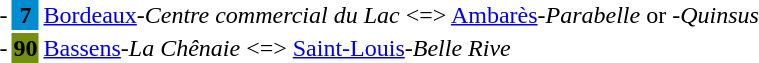<table>
<tr>
<td align="center">-</td>
<td bgcolor="008CD0"  align="center"><span> <strong>7</strong></span></td>
<td><a href='#'>Bordeaux</a><em>-Centre commercial du Lac</em> <=> <a href='#'>Ambarès</a><em>-Parabelle</em> or <em>-Quinsus</em></td>
</tr>
<tr>
<td align="center">-</td>
<td bgcolor="748f11"  align="center"><span> <strong>90</strong></span></td>
<td><a href='#'>Bassens</a><em>-La Chênaie</em> <=> <a href='#'>Saint-Louis</a><em>-Belle Rive</em></td>
</tr>
</table>
